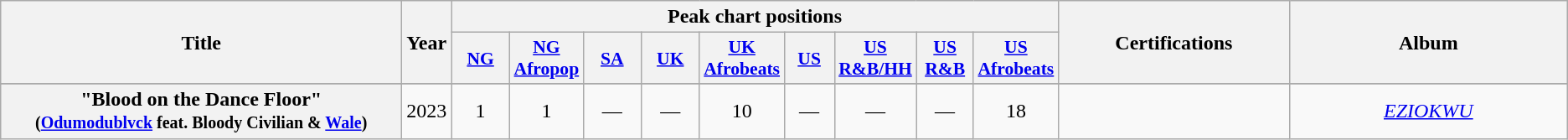<table class="wikitable plainrowheaders" style="text-align:center;">
<tr>
<th scope="col" rowspan="2" style="width:22em;">Title</th>
<th scope="col" rowspan="2" style="width:1em;">Year</th>
<th colspan="9" scope="col">Peak chart positions</th>
<th scope="col" rowspan="2" style="width:12em;">Certifications</th>
<th scope="col" rowspan="2" style="width:15em;">Album</th>
</tr>
<tr>
<th scope="col" style="width:3em;font-size:90%;"><a href='#'>NG</a><br></th>
<th scope="col" style="width:3em;font-size:90%;"><a href='#'>NG<br>Afropop</a></th>
<th scope="col" style="width:3em;font-size:90%;"><a href='#'>SA</a><br></th>
<th scope="col" style="width:3em;font-size:90%;"><a href='#'>UK</a><br></th>
<th scope="col" style="width:3em;font-size:90%;"><a href='#'>UK<br>Afrobeats</a></th>
<th scope="col" style="width:2.5em;font-size:90%;"><a href='#'>US</a><br></th>
<th scope="col" style="width:2.8em;font-size:90%;"><a href='#'>US<br>R&B/HH</a><br></th>
<th scope="col" style="width:2.8em;font-size:90%;"><a href='#'>US<br>R&B</a><br></th>
<th scope="col" style="width:3em;font-size:90%;"><a href='#'>US<br>Afrobeats</a></th>
</tr>
<tr>
</tr>
<tr>
<th scope="row">"Blood on the Dance Floor"<br><small>(<a href='#'>Odumodublvck</a> feat. Bloody Civilian & <a href='#'>Wale</a>)</small></th>
<td rowspan="1">2023</td>
<td>1</td>
<td>1</td>
<td>—</td>
<td>—</td>
<td>10</td>
<td>—</td>
<td>—</td>
<td>—</td>
<td>18</td>
<td></td>
<td><em><a href='#'>EZIOKWU</a></em></td>
</tr>
</table>
